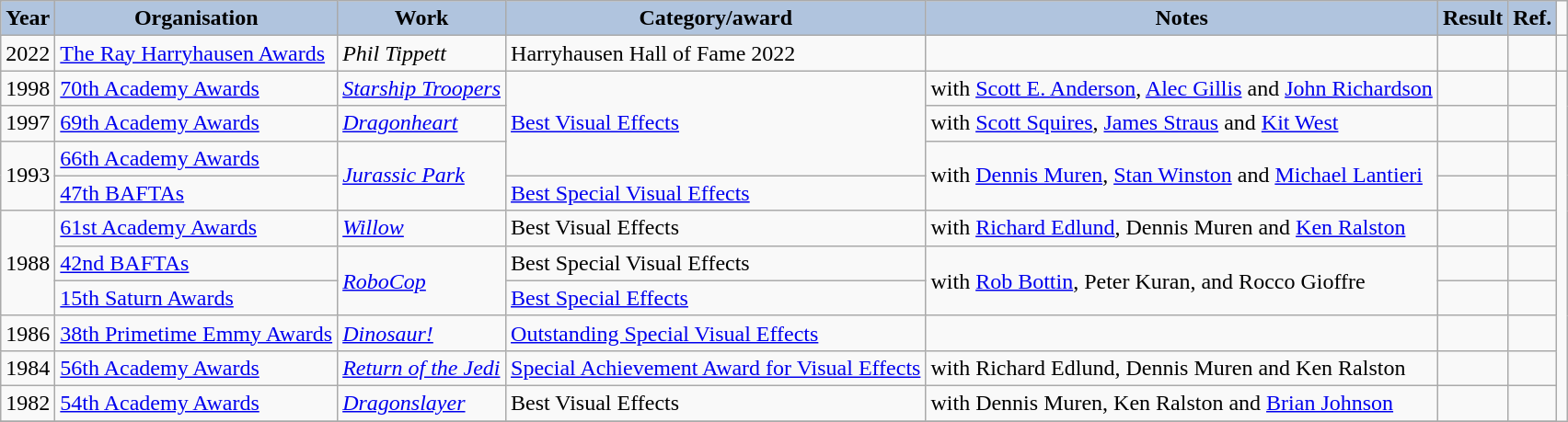<table class="wikitable sortable">
<tr>
<th style="background:#B0C4DE">Year</th>
<th style="background:#B0C4DE">Organisation</th>
<th style="background:#B0C4DE">Work</th>
<th style="background:#B0C4DE">Category/award</th>
<th style="background:#B0C4DE">Notes</th>
<th style="background:#B0C4DE">Result</th>
<th style="background:#B0C4DE">Ref.</th>
<td></td>
</tr>
<tr>
<td>2022</td>
<td><a href='#'>The Ray Harryhausen Awards</a></td>
<td><em>Phil Tippett</em></td>
<td>Harryhausen Hall of Fame 2022</td>
<td></td>
<td></td>
<td></td>
<td></td>
</tr>
<tr>
<td>1998</td>
<td><a href='#'>70th Academy Awards</a></td>
<td><em><a href='#'>Starship Troopers</a></em></td>
<td rowspan=3><a href='#'>Best Visual Effects</a></td>
<td>with <a href='#'>Scott E. Anderson</a>, <a href='#'>Alec Gillis</a> and <a href='#'>John Richardson</a></td>
<td></td>
<td></td>
</tr>
<tr>
<td>1997</td>
<td><a href='#'>69th Academy Awards</a></td>
<td><em><a href='#'>Dragonheart</a></em></td>
<td>with <a href='#'>Scott Squires</a>, <a href='#'>James Straus</a> and <a href='#'>Kit West</a></td>
<td></td>
<td></td>
</tr>
<tr>
<td rowspan=2>1993</td>
<td><a href='#'>66th Academy Awards</a></td>
<td rowspan=2><em><a href='#'>Jurassic Park</a></em></td>
<td rowspan=2>with <a href='#'>Dennis Muren</a>, <a href='#'>Stan Winston</a> and <a href='#'>Michael Lantieri</a></td>
<td></td>
<td></td>
</tr>
<tr>
<td><a href='#'>47th BAFTAs</a></td>
<td><a href='#'>Best Special Visual Effects</a></td>
<td></td>
<td></td>
</tr>
<tr>
<td rowspan=3>1988</td>
<td><a href='#'>61st Academy Awards</a></td>
<td><em><a href='#'>Willow</a></em></td>
<td>Best Visual Effects</td>
<td>with <a href='#'>Richard Edlund</a>, Dennis Muren and <a href='#'>Ken Ralston</a></td>
<td></td>
<td></td>
</tr>
<tr>
<td><a href='#'>42nd BAFTAs</a></td>
<td rowspan=2><em><a href='#'>RoboCop</a></em></td>
<td>Best Special Visual Effects</td>
<td rowspan=2>with <a href='#'>Rob Bottin</a>, Peter Kuran, and Rocco Gioffre</td>
<td></td>
<td></td>
</tr>
<tr>
<td><a href='#'>15th Saturn Awards</a></td>
<td><a href='#'>Best Special Effects</a></td>
<td></td>
<td></td>
</tr>
<tr>
<td>1986</td>
<td><a href='#'>38th Primetime Emmy Awards</a></td>
<td><em><a href='#'>Dinosaur!</a></em></td>
<td><a href='#'>Outstanding Special Visual Effects</a></td>
<td></td>
<td></td>
<td></td>
</tr>
<tr>
<td>1984</td>
<td><a href='#'>56th Academy Awards</a></td>
<td><em><a href='#'>Return of the Jedi</a></em></td>
<td><a href='#'>Special Achievement Award for Visual Effects</a></td>
<td>with Richard Edlund, Dennis Muren and Ken Ralston</td>
<td></td>
<td></td>
</tr>
<tr>
<td>1982</td>
<td><a href='#'>54th Academy Awards</a></td>
<td><em><a href='#'>Dragonslayer</a></em></td>
<td>Best Visual Effects</td>
<td>with Dennis Muren, Ken Ralston and <a href='#'>Brian Johnson</a></td>
<td></td>
<td></td>
</tr>
<tr>
</tr>
</table>
